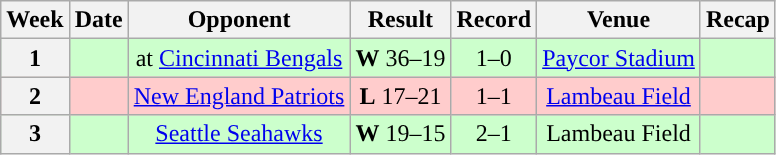<table class="wikitable" style="text-align:center">
<tr>
<th>Week</th>
<th>Date</th>
<th>Opponent</th>
<th>Result</th>
<th>Record</th>
<th>Venue</th>
<th>Recap</th>
</tr>
<tr style="background:#cfc">
<th>1</th>
<td></td>
<td>at <a href='#'>Cincinnati Bengals</a></td>
<td><strong>W</strong> 36–19</td>
<td>1–0</td>
<td><a href='#'>Paycor Stadium</a></td>
<td></td>
</tr>
<tr style="background:#fcc">
<th>2</th>
<td></td>
<td><a href='#'>New England Patriots</a></td>
<td><strong>L</strong> 17–21</td>
<td>1–1</td>
<td><a href='#'>Lambeau Field</a></td>
<td></td>
</tr>
<tr style="background:#cfc">
<th>3</th>
<td></td>
<td><a href='#'>Seattle Seahawks</a></td>
<td><strong>W</strong> 19–15</td>
<td>2–1</td>
<td>Lambeau Field</td>
<td></td>
</tr>
</table>
